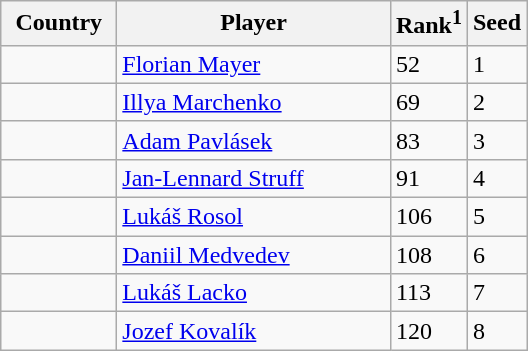<table class="sortable wikitable">
<tr>
<th width="70">Country</th>
<th width="175">Player</th>
<th>Rank<sup>1</sup></th>
<th>Seed</th>
</tr>
<tr>
<td></td>
<td><a href='#'>Florian Mayer</a></td>
<td>52</td>
<td>1</td>
</tr>
<tr>
<td></td>
<td><a href='#'>Illya Marchenko</a></td>
<td>69</td>
<td>2</td>
</tr>
<tr>
<td></td>
<td><a href='#'>Adam Pavlásek</a></td>
<td>83</td>
<td>3</td>
</tr>
<tr>
<td></td>
<td><a href='#'>Jan-Lennard Struff</a></td>
<td>91</td>
<td>4</td>
</tr>
<tr>
<td></td>
<td><a href='#'>Lukáš Rosol</a></td>
<td>106</td>
<td>5</td>
</tr>
<tr>
<td></td>
<td><a href='#'>Daniil Medvedev</a></td>
<td>108</td>
<td>6</td>
</tr>
<tr>
<td></td>
<td><a href='#'>Lukáš Lacko</a></td>
<td>113</td>
<td>7</td>
</tr>
<tr>
<td></td>
<td><a href='#'>Jozef Kovalík</a></td>
<td>120</td>
<td>8</td>
</tr>
</table>
